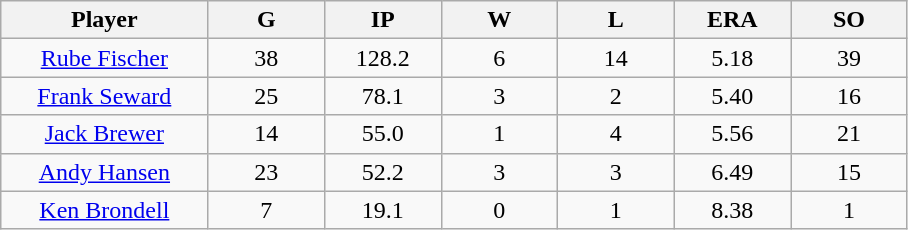<table class="wikitable sortable">
<tr>
<th bgcolor="#DDDDFF" width="16%">Player</th>
<th bgcolor="#DDDDFF" width="9%">G</th>
<th bgcolor="#DDDDFF" width="9%">IP</th>
<th bgcolor="#DDDDFF" width="9%">W</th>
<th bgcolor="#DDDDFF" width="9%">L</th>
<th bgcolor="#DDDDFF" width="9%">ERA</th>
<th bgcolor="#DDDDFF" width="9%">SO</th>
</tr>
<tr align="center">
<td><a href='#'>Rube Fischer</a></td>
<td>38</td>
<td>128.2</td>
<td>6</td>
<td>14</td>
<td>5.18</td>
<td>39</td>
</tr>
<tr align=center>
<td><a href='#'>Frank Seward</a></td>
<td>25</td>
<td>78.1</td>
<td>3</td>
<td>2</td>
<td>5.40</td>
<td>16</td>
</tr>
<tr align=center>
<td><a href='#'>Jack Brewer</a></td>
<td>14</td>
<td>55.0</td>
<td>1</td>
<td>4</td>
<td>5.56</td>
<td>21</td>
</tr>
<tr align=center>
<td><a href='#'>Andy Hansen</a></td>
<td>23</td>
<td>52.2</td>
<td>3</td>
<td>3</td>
<td>6.49</td>
<td>15</td>
</tr>
<tr align=center>
<td><a href='#'>Ken Brondell</a></td>
<td>7</td>
<td>19.1</td>
<td>0</td>
<td>1</td>
<td>8.38</td>
<td>1</td>
</tr>
</table>
